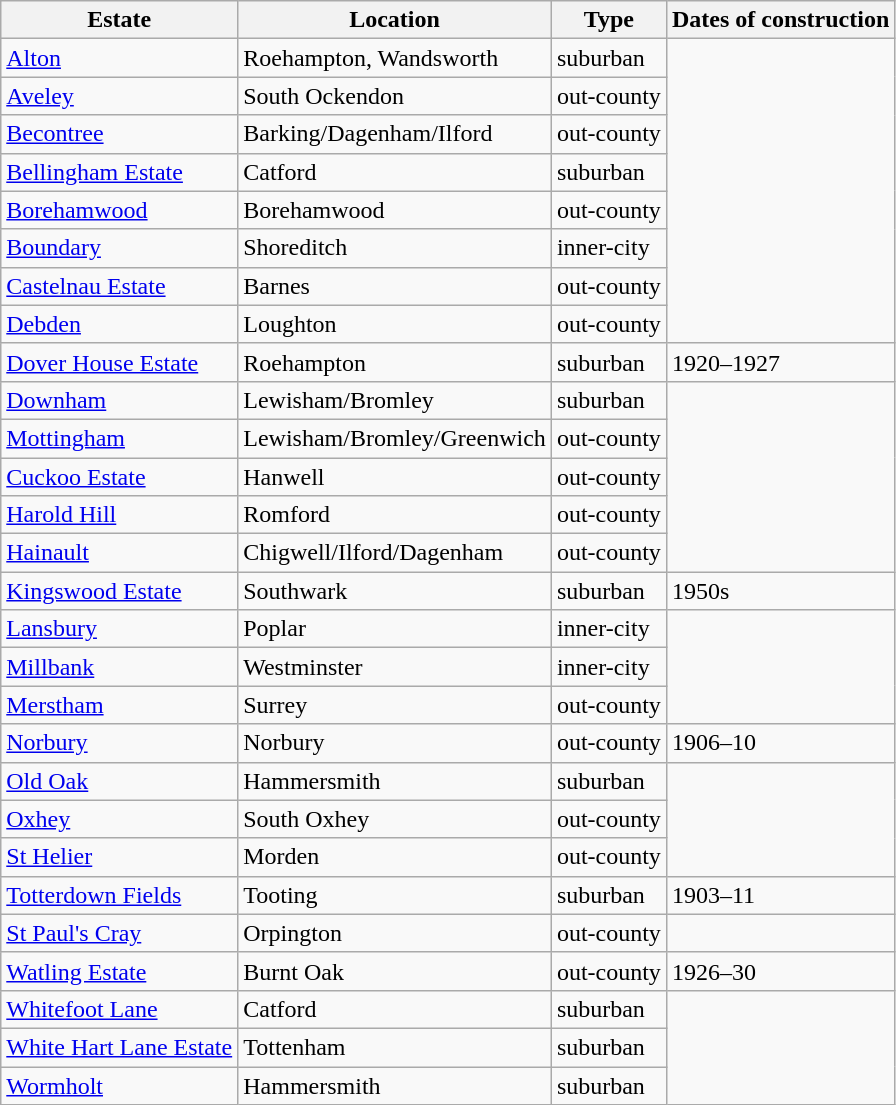<table class="wikitable sortable">
<tr>
<th>Estate</th>
<th>Location</th>
<th>Type</th>
<th>Dates of construction</th>
</tr>
<tr>
<td><a href='#'>Alton</a></td>
<td>Roehampton, Wandsworth</td>
<td>suburban</td>
</tr>
<tr>
<td><a href='#'>Aveley</a></td>
<td>South Ockendon</td>
<td>out-county</td>
</tr>
<tr>
<td><a href='#'>Becontree</a></td>
<td>Barking/Dagenham/Ilford</td>
<td>out-county</td>
</tr>
<tr>
<td><a href='#'>Bellingham Estate</a></td>
<td>Catford</td>
<td>suburban</td>
</tr>
<tr>
<td><a href='#'>Borehamwood</a></td>
<td>Borehamwood</td>
<td>out-county</td>
</tr>
<tr>
<td><a href='#'>Boundary</a></td>
<td>Shoreditch</td>
<td>inner-city</td>
</tr>
<tr>
<td><a href='#'>Castelnau Estate</a></td>
<td>Barnes</td>
<td>out-county</td>
</tr>
<tr>
<td><a href='#'>Debden</a></td>
<td>Loughton</td>
<td>out-county</td>
</tr>
<tr>
<td><a href='#'>Dover House Estate</a></td>
<td>Roehampton</td>
<td>suburban</td>
<td>1920–1927</td>
</tr>
<tr>
<td><a href='#'>Downham</a></td>
<td>Lewisham/Bromley</td>
<td>suburban</td>
</tr>
<tr>
<td><a href='#'>Mottingham</a></td>
<td>Lewisham/Bromley/Greenwich</td>
<td>out-county</td>
</tr>
<tr |->
<td><a href='#'>Cuckoo Estate</a></td>
<td>Hanwell</td>
<td>out-county</td>
</tr>
<tr>
<td><a href='#'>Harold Hill</a></td>
<td>Romford</td>
<td>out-county</td>
</tr>
<tr>
<td><a href='#'>Hainault</a></td>
<td>Chigwell/Ilford/Dagenham</td>
<td>out-county</td>
</tr>
<tr>
<td><a href='#'>Kingswood Estate</a></td>
<td>Southwark</td>
<td>suburban</td>
<td>1950s</td>
</tr>
<tr>
<td><a href='#'>Lansbury</a></td>
<td>Poplar</td>
<td>inner-city</td>
</tr>
<tr>
<td><a href='#'>Millbank</a></td>
<td>Westminster</td>
<td>inner-city</td>
</tr>
<tr>
<td><a href='#'>Merstham</a></td>
<td>Surrey</td>
<td>out-county</td>
</tr>
<tr>
<td><a href='#'>Norbury</a></td>
<td>Norbury</td>
<td>out-county</td>
<td>1906–10</td>
</tr>
<tr>
<td><a href='#'>Old Oak</a></td>
<td>Hammersmith</td>
<td>suburban</td>
</tr>
<tr>
<td><a href='#'>Oxhey</a></td>
<td>South Oxhey</td>
<td>out-county</td>
</tr>
<tr>
<td><a href='#'>St Helier</a></td>
<td>Morden</td>
<td>out-county</td>
</tr>
<tr>
<td><a href='#'>Totterdown Fields</a></td>
<td>Tooting</td>
<td>suburban</td>
<td>1903–11</td>
</tr>
<tr>
<td><a href='#'>St Paul's Cray</a></td>
<td>Orpington</td>
<td>out-county</td>
</tr>
<tr>
<td><a href='#'>Watling Estate</a></td>
<td>Burnt Oak</td>
<td>out-county</td>
<td>1926–30</td>
</tr>
<tr>
<td><a href='#'>Whitefoot Lane</a></td>
<td>Catford</td>
<td>suburban</td>
</tr>
<tr>
<td><a href='#'>White Hart Lane Estate</a></td>
<td>Tottenham</td>
<td>suburban</td>
</tr>
<tr>
<td><a href='#'>Wormholt</a></td>
<td>Hammersmith</td>
<td>suburban</td>
</tr>
</table>
